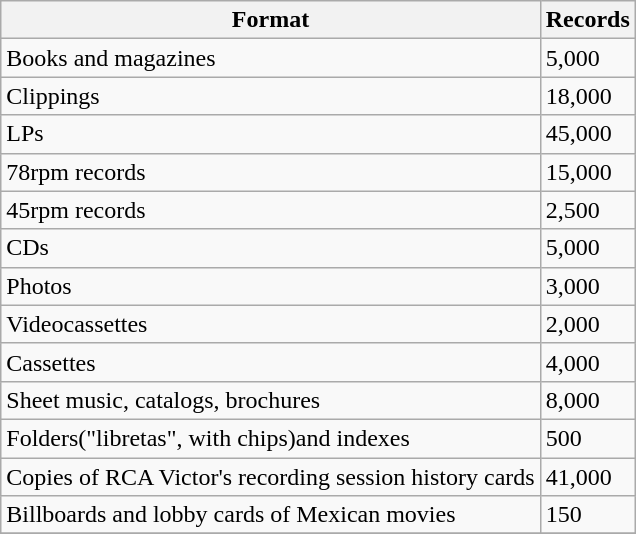<table class="wikitable">
<tr>
<th>Format</th>
<th>Records</th>
</tr>
<tr>
<td>Books and magazines</td>
<td>5,000</td>
</tr>
<tr>
<td>Clippings</td>
<td>18,000</td>
</tr>
<tr>
<td>LPs</td>
<td>45,000</td>
</tr>
<tr>
<td>78rpm records</td>
<td>15,000</td>
</tr>
<tr>
<td>45rpm records</td>
<td>2,500</td>
</tr>
<tr>
<td>CDs</td>
<td>5,000</td>
</tr>
<tr>
<td>Photos</td>
<td>3,000</td>
</tr>
<tr>
<td>Videocassettes</td>
<td>2,000</td>
</tr>
<tr>
<td>Cassettes</td>
<td>4,000</td>
</tr>
<tr>
<td>Sheet music, catalogs, brochures</td>
<td>8,000</td>
</tr>
<tr>
<td>Folders("libretas", with chips)and indexes</td>
<td>500</td>
</tr>
<tr>
<td>Copies of RCA Victor's recording session history cards</td>
<td>41,000</td>
</tr>
<tr>
<td>Billboards and lobby cards of Mexican movies</td>
<td>150</td>
</tr>
<tr>
</tr>
</table>
